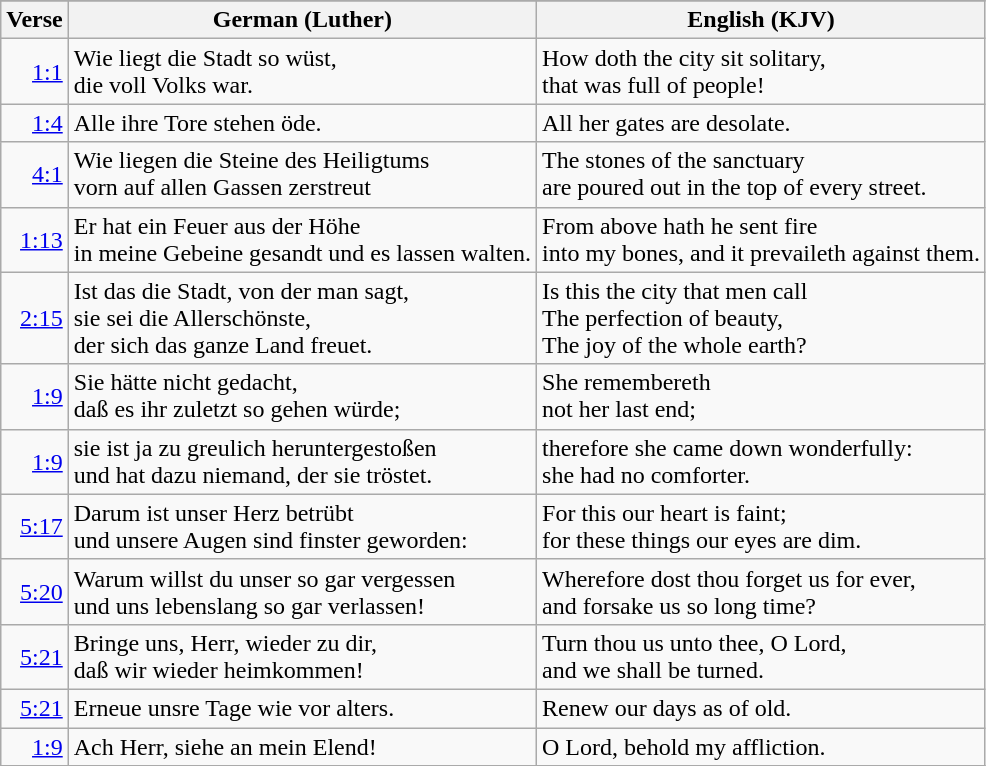<table class="wikitable plainrowheaders">
<tr>
</tr>
<tr>
<th scope="col">Verse</th>
<th scope="col">German (Luther)</th>
<th scope="col">English (KJV)</th>
</tr>
<tr>
<td style="text-align: right;"><a href='#'>1:1</a></td>
<td>Wie liegt die Stadt so wüst,<br> die voll Volks war.</td>
<td>How doth the city sit solitary,<br> that was full of people!</td>
</tr>
<tr>
<td style="text-align: right;"><a href='#'>1:4</a></td>
<td>Alle ihre Tore stehen öde.</td>
<td>All her gates are desolate.</td>
</tr>
<tr>
<td style="text-align: right;"><a href='#'>4:1</a></td>
<td>Wie liegen die Steine des Heiligtums<br> vorn auf allen Gassen zerstreut</td>
<td>The stones of the sanctuary<br> are poured out in the top of every street.</td>
</tr>
<tr>
<td style="text-align: right;"><a href='#'>1:13</a></td>
<td>Er hat ein Feuer aus der Höhe<br>in meine Gebeine gesandt und es lassen walten.</td>
<td>From above hath he sent fire<br> into my bones, and it prevaileth against them.</td>
</tr>
<tr>
<td style="text-align: right;"><a href='#'>2:15</a></td>
<td>Ist das die Stadt, von der man sagt,<br> sie sei die Allerschönste,<br> der sich das ganze Land freuet.</td>
<td>Is this the city that men call<br> The perfection of beauty,<br> The joy of the whole earth?</td>
</tr>
<tr>
<td style="text-align: right;"><a href='#'>1:9</a></td>
<td>Sie hätte nicht gedacht,<br> daß es ihr zuletzt so gehen würde;</td>
<td>She remembereth<br> not her last end;</td>
</tr>
<tr>
<td style="text-align: right;"><a href='#'>1:9</a></td>
<td>sie ist ja zu greulich heruntergestoßen<br> und hat dazu niemand, der sie tröstet.</td>
<td>therefore she came down wonderfully:<br> she had no comforter.</td>
</tr>
<tr>
<td style="text-align: right;"><a href='#'>5:17</a></td>
<td>Darum ist unser Herz betrübt<br> und unsere Augen sind finster geworden:</td>
<td>For this our heart is faint;<br> for these things our eyes are dim.</td>
</tr>
<tr>
<td style="text-align: right;"><a href='#'>5:20</a></td>
<td>Warum willst du unser so gar vergessen<br> und uns lebenslang so gar verlassen!</td>
<td>Wherefore dost thou forget us for ever,<br> and forsake us so long time?</td>
</tr>
<tr>
<td style="text-align: right;"><a href='#'>5:21</a></td>
<td>Bringe uns, Herr, wieder zu dir,<br> daß wir wieder heimkommen!</td>
<td>Turn thou us unto thee, O Lord,<br> and we shall be turned.</td>
</tr>
<tr>
<td style="text-align: right;"><a href='#'>5:21</a></td>
<td>Erneue unsre Tage wie vor alters.</td>
<td>Renew our days as of old.</td>
</tr>
<tr>
<td style="text-align: right;"><a href='#'>1:9</a></td>
<td>Ach Herr, siehe an mein Elend!<br></td>
<td>O Lord, behold my affliction.</td>
</tr>
<tr>
</tr>
</table>
